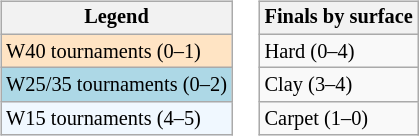<table>
<tr valign=top>
<td><br><table class="wikitable" style=font-size:85%>
<tr>
<th>Legend</th>
</tr>
<tr style="background:#ffe4c4;">
<td>W40 tournaments (0–1)</td>
</tr>
<tr style="background:lightblue;">
<td>W25/35 tournaments (0–2)</td>
</tr>
<tr style="background:#f0f8ff;">
<td>W15 tournaments (4–5)</td>
</tr>
</table>
</td>
<td><br><table class="wikitable" style=font-size:85%>
<tr>
<th>Finals by surface</th>
</tr>
<tr>
<td>Hard (0–4)</td>
</tr>
<tr>
<td>Clay (3–4)</td>
</tr>
<tr>
<td>Carpet (1–0)</td>
</tr>
</table>
</td>
</tr>
</table>
